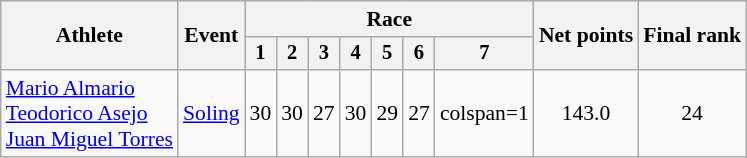<table class="wikitable" style="font-size:90%">
<tr>
<th rowspan="2">Athlete</th>
<th rowspan="2">Event</th>
<th colspan=7>Race</th>
<th rowspan=2>Net points</th>
<th rowspan=2>Final rank</th>
</tr>
<tr style="font-size:95%">
<th>1</th>
<th>2</th>
<th>3</th>
<th>4</th>
<th>5</th>
<th>6</th>
<th>7</th>
</tr>
<tr align=center>
<td align=left><a href='#'>Mario Almario</a><br><a href='#'>Teodorico Asejo</a><br><a href='#'>Juan Miguel Torres</a></td>
<td align=left><a href='#'>Soling</a></td>
<td>30</td>
<td>30</td>
<td>27</td>
<td>30</td>
<td>29</td>
<td>27</td>
<td>colspan=1 </td>
<td>143.0</td>
<td>24</td>
</tr>
</table>
